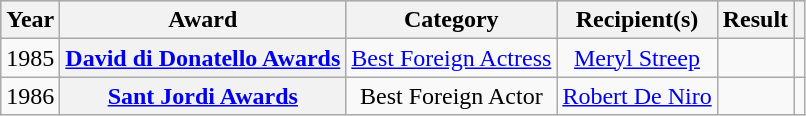<table class="wikitable plainrowheaders unsortable">
<tr style="background:#ccc; text-align:center;">
<th scope="col">Year</th>
<th scope="col">Award</th>
<th scope="col">Category</th>
<th scope="col">Recipient(s)</th>
<th scope="col">Result</th>
<th></th>
</tr>
<tr>
<td align="center">1985</td>
<th scope="row"><a href='#'>David di Donatello Awards</a></th>
<td align="center"><a href='#'>Best Foreign Actress</a></td>
<td align="center"><a href='#'>Meryl Streep</a></td>
<td></td>
<td align="center"></td>
</tr>
<tr>
<td align="center">1986</td>
<th scope="row"><a href='#'>Sant Jordi Awards</a></th>
<td align="center">Best Foreign Actor</td>
<td align="center"><a href='#'>Robert De Niro</a></td>
<td></td>
<td align="center"></td>
</tr>
</table>
